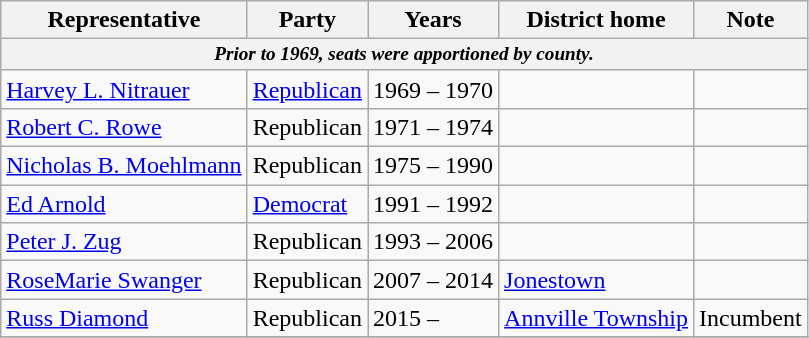<table class=wikitable>
<tr valign=bottom>
<th>Representative</th>
<th>Party</th>
<th>Years</th>
<th>District home</th>
<th>Note</th>
</tr>
<tr>
<th colspan=5 style="font-size: 80%;"><em>Prior to 1969, seats were apportioned by county.</em></th>
</tr>
<tr>
<td><a href='#'>Harvey L. Nitrauer</a></td>
<td><a href='#'>Republican</a></td>
<td>1969 – 1970</td>
<td></td>
<td></td>
</tr>
<tr>
<td><a href='#'>Robert C. Rowe</a></td>
<td>Republican</td>
<td>1971 – 1974</td>
<td></td>
<td></td>
</tr>
<tr>
<td><a href='#'>Nicholas B. Moehlmann</a></td>
<td>Republican</td>
<td>1975 – 1990</td>
<td></td>
<td></td>
</tr>
<tr>
<td><a href='#'>Ed Arnold</a></td>
<td><a href='#'>Democrat</a></td>
<td>1991 – 1992</td>
<td></td>
<td></td>
</tr>
<tr>
<td><a href='#'>Peter J. Zug</a></td>
<td>Republican</td>
<td>1993 – 2006</td>
<td></td>
<td></td>
</tr>
<tr>
<td><a href='#'>RoseMarie Swanger</a></td>
<td>Republican</td>
<td>2007 – 2014</td>
<td><a href='#'>Jonestown</a></td>
<td></td>
</tr>
<tr>
<td><a href='#'>Russ Diamond</a></td>
<td>Republican</td>
<td>2015 –</td>
<td><a href='#'>Annville Township</a></td>
<td>Incumbent</td>
</tr>
<tr>
</tr>
</table>
